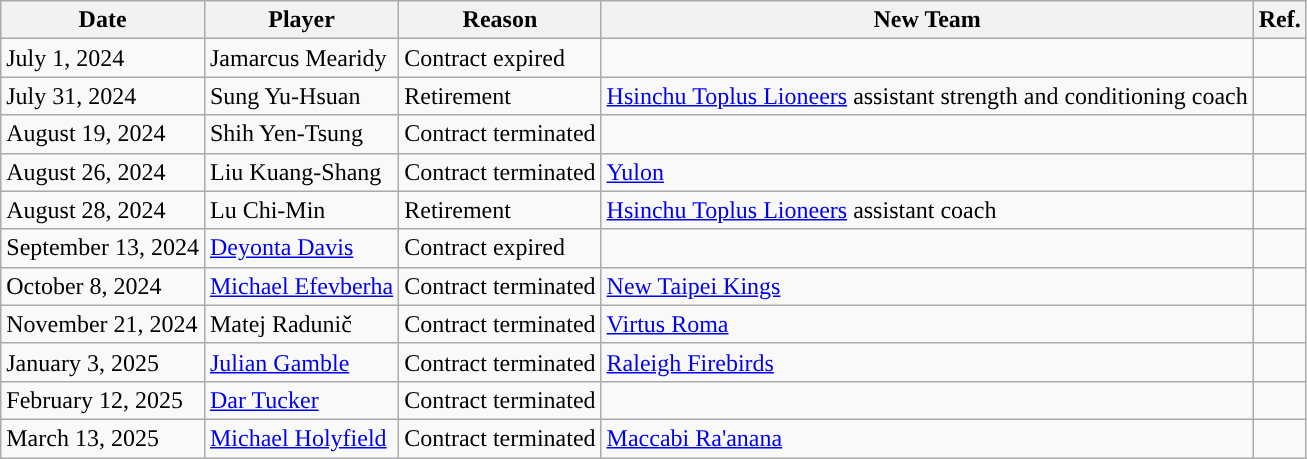<table class="wikitable">
<tr>
<th>Date</th>
<th>Player</th>
<th>Reason</th>
<th>New Team</th>
<th>Ref.</th>
</tr>
<tr>
<td>July 1, 2024</td>
<td>Jamarcus Mearidy</td>
<td>Contract expired</td>
<td></td>
<td></td>
</tr>
<tr>
<td>July 31, 2024</td>
<td>Sung Yu-Hsuan</td>
<td>Retirement</td>
<td> <a href='#'>Hsinchu Toplus Lioneers</a> assistant strength and conditioning coach</td>
<td></td>
</tr>
<tr>
<td>August 19, 2024</td>
<td>Shih Yen-Tsung</td>
<td>Contract terminated</td>
<td></td>
<td></td>
</tr>
<tr>
<td>August 26, 2024</td>
<td>Liu Kuang-Shang</td>
<td>Contract terminated</td>
<td> <a href='#'>Yulon</a></td>
<td></td>
</tr>
<tr>
<td>August 28, 2024</td>
<td>Lu Chi-Min</td>
<td>Retirement</td>
<td> <a href='#'>Hsinchu Toplus Lioneers</a> assistant coach</td>
<td></td>
</tr>
<tr>
<td>September 13, 2024</td>
<td><a href='#'>Deyonta Davis</a></td>
<td>Contract expired</td>
<td></td>
<td></td>
</tr>
<tr>
<td>October 8, 2024</td>
<td><a href='#'>Michael Efevberha</a></td>
<td>Contract terminated</td>
<td> <a href='#'>New Taipei Kings</a></td>
<td></td>
</tr>
<tr>
<td>November 21, 2024</td>
<td>Matej Radunič</td>
<td>Contract terminated</td>
<td> <a href='#'>Virtus Roma</a></td>
<td></td>
</tr>
<tr>
<td>January 3, 2025</td>
<td><a href='#'>Julian Gamble</a></td>
<td>Contract terminated</td>
<td> <a href='#'>Raleigh Firebirds</a></td>
<td></td>
</tr>
<tr>
<td>February 12, 2025</td>
<td><a href='#'>Dar Tucker</a></td>
<td>Contract terminated</td>
<td></td>
<td></td>
</tr>
<tr>
<td>March 13, 2025</td>
<td><a href='#'>Michael Holyfield</a></td>
<td>Contract terminated</td>
<td> <a href='#'>Maccabi Ra'anana</a></td>
<td></td>
</tr>
</table>
